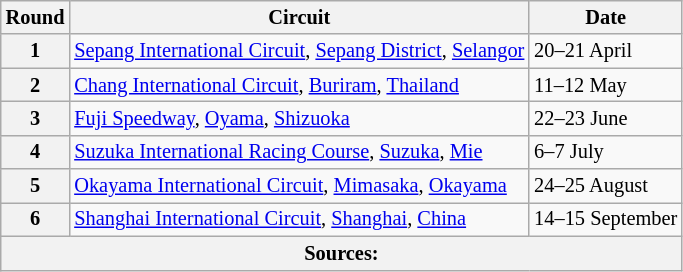<table class="wikitable" style="font-size: 85%;">
<tr>
<th>Round</th>
<th>Circuit</th>
<th>Date</th>
</tr>
<tr>
<th>1</th>
<td> <a href='#'>Sepang International Circuit</a>, <a href='#'>Sepang District</a>, <a href='#'>Selangor</a></td>
<td>20–21 April</td>
</tr>
<tr>
<th>2</th>
<td> <a href='#'>Chang International Circuit</a>, <a href='#'>Buriram</a>, <a href='#'>Thailand</a></td>
<td>11–12 May</td>
</tr>
<tr>
<th>3</th>
<td> <a href='#'>Fuji Speedway</a>, <a href='#'>Oyama</a>, <a href='#'>Shizuoka</a></td>
<td>22–23 June</td>
</tr>
<tr>
<th>4</th>
<td> <a href='#'>Suzuka International Racing Course</a>, <a href='#'>Suzuka</a>, <a href='#'>Mie</a></td>
<td>6–7 July</td>
</tr>
<tr>
<th>5</th>
<td> <a href='#'>Okayama International Circuit</a>, <a href='#'>Mimasaka</a>, <a href='#'>Okayama</a></td>
<td>24–25 August</td>
</tr>
<tr>
<th>6</th>
<td> <a href='#'>Shanghai International Circuit</a>, <a href='#'>Shanghai</a>, <a href='#'>China</a></td>
<td>14–15 September</td>
</tr>
<tr>
<th colspan="3">Sources:</th>
</tr>
</table>
